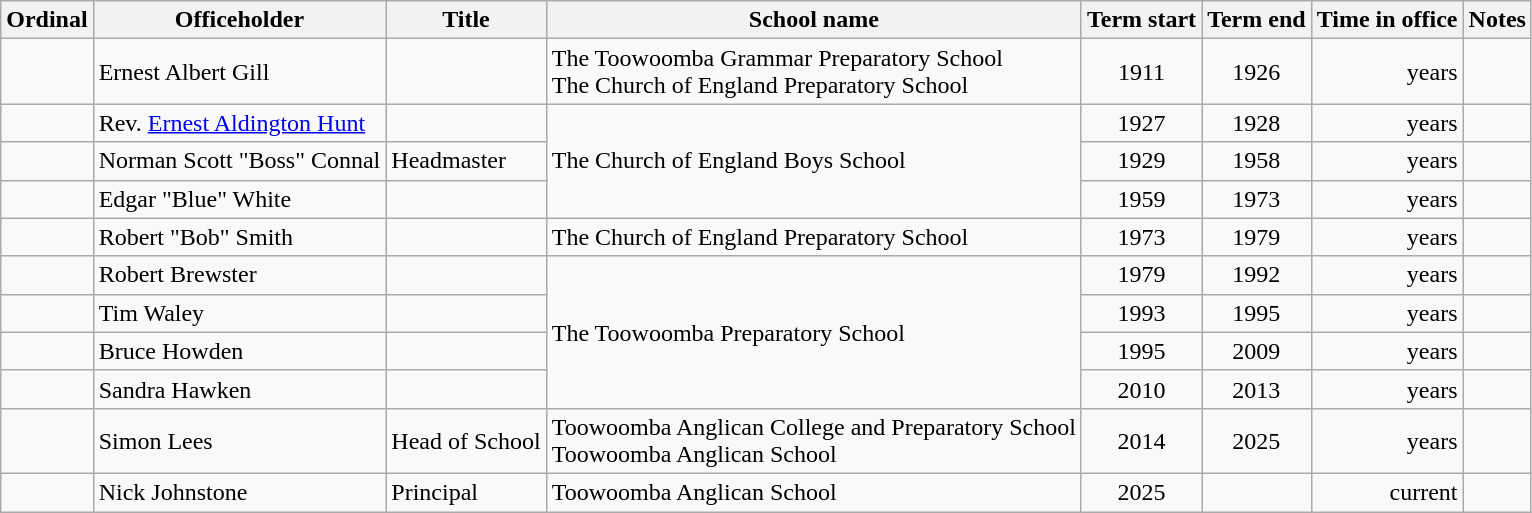<table class="wikitable sortable">
<tr>
<th>Ordinal</th>
<th>Officeholder</th>
<th>Title</th>
<th>School name</th>
<th>Term start</th>
<th>Term end</th>
<th>Time in office</th>
<th>Notes</th>
</tr>
<tr>
<td align=center></td>
<td>Ernest Albert Gill</td>
<td></td>
<td>The Toowoomba Grammar Preparatory School<br>The Church of England Preparatory School</td>
<td align=center>1911</td>
<td align=center>1926</td>
<td align=right> years</td>
<td></td>
</tr>
<tr>
<td align=center></td>
<td>Rev. <a href='#'>Ernest Aldington Hunt</a></td>
<td></td>
<td rowspan=3>The Church of England Boys School</td>
<td align=center>1927</td>
<td align=center>1928</td>
<td align=right> years</td>
<td></td>
</tr>
<tr>
<td align=center></td>
<td>Norman Scott "Boss" Connal </td>
<td>Headmaster</td>
<td align=center>1929</td>
<td align=center>1958</td>
<td align=right> years</td>
<td></td>
</tr>
<tr>
<td align=center></td>
<td>Edgar "Blue" White</td>
<td></td>
<td align=center>1959</td>
<td align=center>1973</td>
<td align=right> years</td>
<td></td>
</tr>
<tr>
<td align=center></td>
<td>Robert "Bob" Smith</td>
<td></td>
<td>The Church of England Preparatory School</td>
<td align=center>1973</td>
<td align=center>1979</td>
<td align=right> years</td>
<td></td>
</tr>
<tr>
<td align=center></td>
<td>Robert Brewster</td>
<td></td>
<td rowspan=4>The Toowoomba Preparatory School</td>
<td align=center>1979</td>
<td align=center>1992</td>
<td align=right> years</td>
<td></td>
</tr>
<tr>
<td align=center></td>
<td>Tim Waley</td>
<td></td>
<td align=center>1993</td>
<td align=center>1995</td>
<td align=right> years</td>
<td></td>
</tr>
<tr>
<td align=center></td>
<td>Bruce Howden </td>
<td></td>
<td align=center>1995</td>
<td align=center>2009</td>
<td align=right> years</td>
<td></td>
</tr>
<tr>
<td align=center></td>
<td>Sandra Hawken</td>
<td></td>
<td align=center>2010</td>
<td align=center>2013</td>
<td align=right> years</td>
<td></td>
</tr>
<tr>
<td align=center></td>
<td>Simon Lees</td>
<td>Head of School</td>
<td>Toowoomba Anglican College and Preparatory School<br>Toowoomba Anglican School</td>
<td align=center>2014</td>
<td align=center>2025</td>
<td align="right"> years</td>
<td></td>
</tr>
<tr>
<td align=center></td>
<td>Nick Johnstone</td>
<td>Principal</td>
<td>Toowoomba Anglican School</td>
<td align=center>2025</td>
<td align=center></td>
<td align="right">current</td>
<td></td>
</tr>
</table>
